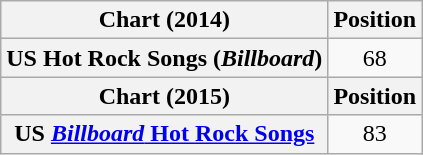<table class="wikitable plainrowheaders sortable">
<tr>
<th>Chart (2014)</th>
<th>Position</th>
</tr>
<tr>
<th scope="row">US Hot Rock Songs (<em>Billboard</em>)</th>
<td style="text-align:center;">68</td>
</tr>
<tr>
<th>Chart (2015)</th>
<th>Position</th>
</tr>
<tr>
<th scope="row">US <a href='#'><em>Billboard</em> Hot Rock Songs</a></th>
<td style="text-align:center;">83</td>
</tr>
</table>
